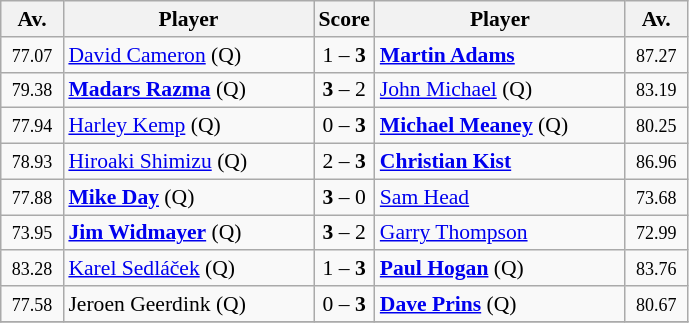<table class="wikitable" style="font-size:90%">
<tr>
<th width=35px>Av.</th>
<th width=160px>Player</th>
<th>Score</th>
<th width=160px>Player</th>
<th width=35px>Av.</th>
</tr>
<tr>
<td align=center><small><span>77.07</span></small></td>
<td> <a href='#'>David Cameron</a> (Q)</td>
<td align="center">1 – <strong>3</strong></td>
<td> <strong><a href='#'>Martin Adams</a></strong></td>
<td align=center><small><span>87.27</span></small></td>
</tr>
<tr>
<td align=center><small><span>79.38</span></small></td>
<td> <strong><a href='#'>Madars Razma</a></strong> (Q)</td>
<td align="center"><strong>3</strong> – 2</td>
<td> <a href='#'>John Michael</a> (Q)</td>
<td align=center><small><span>83.19</span></small></td>
</tr>
<tr>
<td align=center><small><span>77.94</span></small></td>
<td> <a href='#'>Harley Kemp</a> (Q)</td>
<td align="center">0 – <strong>3</strong></td>
<td> <strong><a href='#'>Michael Meaney</a></strong> (Q)</td>
<td align=center><small><span>80.25</span></small></td>
</tr>
<tr>
<td align=center><small><span>78.93</span></small></td>
<td> <a href='#'>Hiroaki Shimizu</a> (Q)</td>
<td align="center">2 – <strong>3</strong></td>
<td> <strong><a href='#'>Christian Kist</a></strong></td>
<td align=center><small><span>86.96</span></small></td>
</tr>
<tr>
<td align=center><small><span>77.88</span></small></td>
<td> <strong><a href='#'>Mike Day</a></strong> (Q)</td>
<td align="center"><strong>3</strong> – 0</td>
<td> <a href='#'>Sam Head</a></td>
<td align=center><small><span>73.68</span></small></td>
</tr>
<tr>
<td align=center><small><span>73.95</span></small></td>
<td> <strong><a href='#'>Jim Widmayer</a></strong> (Q)</td>
<td align="center"><strong>3</strong> – 2</td>
<td> <a href='#'>Garry Thompson</a></td>
<td align=center><small><span>72.99</span></small></td>
</tr>
<tr>
<td align=center><small><span>83.28</span></small></td>
<td> <a href='#'>Karel Sedláček</a> (Q)</td>
<td align="center">1 – <strong>3</strong></td>
<td> <strong><a href='#'>Paul Hogan</a></strong> (Q)</td>
<td align=center><small><span>83.76</span></small></td>
</tr>
<tr>
<td align=center><small><span>77.58</span></small></td>
<td> Jeroen Geerdink (Q)</td>
<td align="center">0 – <strong>3</strong></td>
<td> <strong><a href='#'>Dave Prins</a></strong> (Q)</td>
<td align=center><small><span>80.67</span></small></td>
</tr>
<tr>
</tr>
</table>
